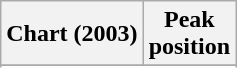<table class="wikitable sortable">
<tr>
<th align="left">Chart (2003)</th>
<th style="text-align:center;">Peak<br>position</th>
</tr>
<tr>
</tr>
<tr>
</tr>
</table>
